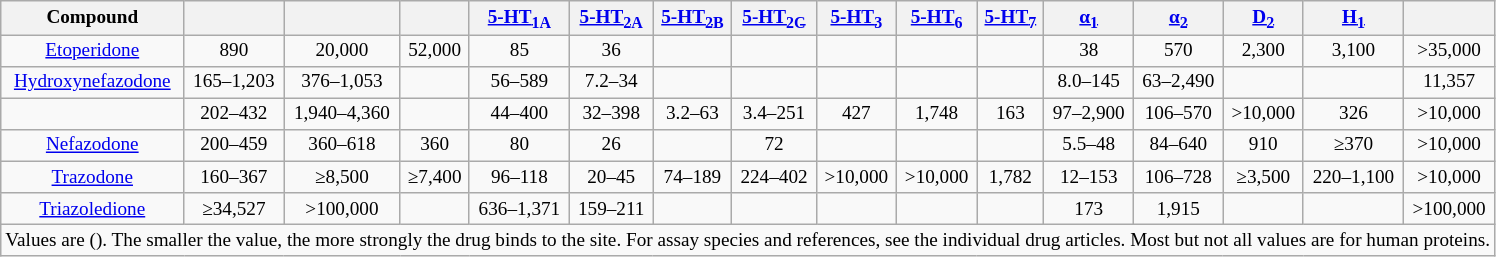<table class="wikitable" style="font-size: 80%; text-align: center;">
<tr>
<th>Compound</th>
<th></th>
<th></th>
<th></th>
<th><a href='#'>5-HT<sub>1A</sub></a></th>
<th><a href='#'>5-HT<sub>2A</sub></a></th>
<th><a href='#'>5-HT<sub>2B</sub></a></th>
<th><a href='#'>5-HT<sub>2C</sub></a></th>
<th><a href='#'>5-HT<sub>3</sub></a></th>
<th><a href='#'>5-HT<sub>6</sub></a></th>
<th><a href='#'>5-HT<sub>7</sub></a></th>
<th><a href='#'>α<sub>1</sub></a></th>
<th><a href='#'>α<sub>2</sub></a></th>
<th><a href='#'>D<sub>2</sub></a></th>
<th><a href='#'>H<sub>1</sub></a></th>
<th></th>
</tr>
<tr>
<td><a href='#'>Etoperidone</a></td>
<td>890</td>
<td>20,000</td>
<td>52,000</td>
<td>85</td>
<td>36</td>
<td></td>
<td></td>
<td></td>
<td></td>
<td></td>
<td>38</td>
<td>570</td>
<td>2,300</td>
<td>3,100</td>
<td>>35,000</td>
</tr>
<tr>
<td><a href='#'>Hydroxynefazodone</a></td>
<td>165–1,203</td>
<td>376–1,053</td>
<td></td>
<td>56–589</td>
<td>7.2–34</td>
<td></td>
<td></td>
<td></td>
<td></td>
<td></td>
<td>8.0–145</td>
<td>63–2,490</td>
<td></td>
<td></td>
<td>11,357</td>
</tr>
<tr>
<td></td>
<td>202–432</td>
<td>1,940–4,360</td>
<td></td>
<td>44–400</td>
<td>32–398</td>
<td>3.2–63</td>
<td>3.4–251</td>
<td>427</td>
<td>1,748</td>
<td>163</td>
<td>97–2,900</td>
<td>106–570</td>
<td>>10,000</td>
<td>326</td>
<td>>10,000</td>
</tr>
<tr>
<td><a href='#'>Nefazodone</a></td>
<td>200–459</td>
<td>360–618</td>
<td>360</td>
<td>80</td>
<td>26</td>
<td></td>
<td>72</td>
<td></td>
<td></td>
<td></td>
<td>5.5–48</td>
<td>84–640</td>
<td>910</td>
<td>≥370</td>
<td>>10,000</td>
</tr>
<tr>
<td><a href='#'>Trazodone</a></td>
<td>160–367</td>
<td>≥8,500</td>
<td>≥7,400</td>
<td>96–118</td>
<td>20–45</td>
<td>74–189</td>
<td>224–402</td>
<td>>10,000</td>
<td>>10,000</td>
<td>1,782</td>
<td>12–153</td>
<td>106–728</td>
<td>≥3,500</td>
<td>220–1,100</td>
<td>>10,000</td>
</tr>
<tr>
<td><a href='#'>Triazoledione</a></td>
<td>≥34,527</td>
<td>>100,000</td>
<td></td>
<td>636–1,371</td>
<td>159–211</td>
<td></td>
<td></td>
<td></td>
<td></td>
<td></td>
<td>173</td>
<td>1,915</td>
<td></td>
<td></td>
<td>>100,000</td>
</tr>
<tr class="sortbottom">
<td colspan="17">Values are  (). The smaller the value, the more strongly the drug binds to the site. For assay species and references, see the individual drug articles. Most but not all values are for human proteins.</td>
</tr>
</table>
